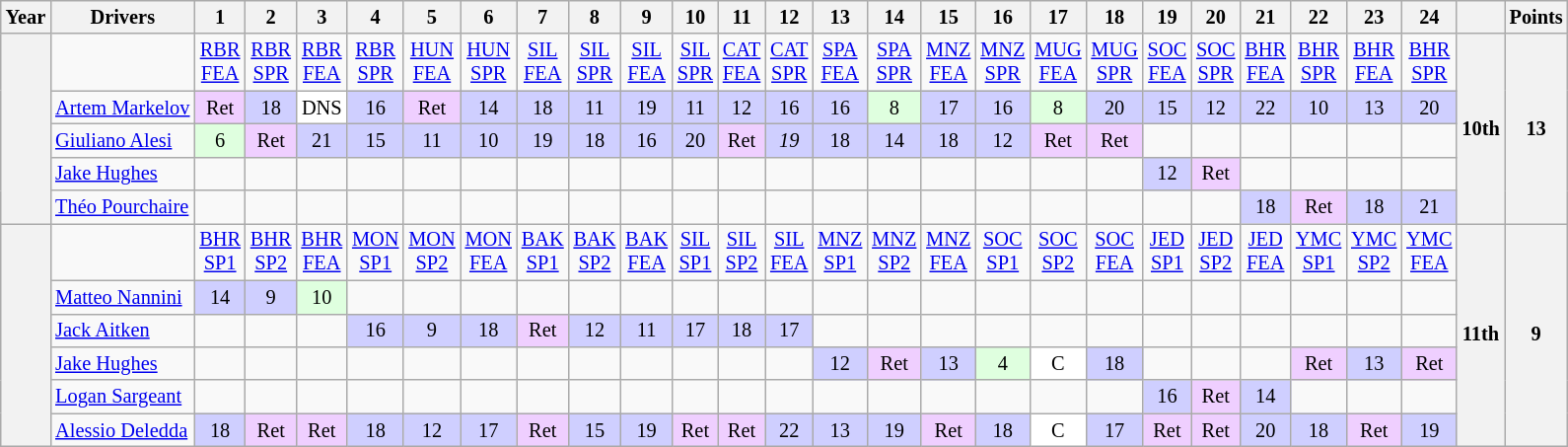<table class="wikitable" style="text-align:center; font-size:85%;">
<tr>
<th>Year</th>
<th>Drivers</th>
<th>1</th>
<th>2</th>
<th>3</th>
<th>4</th>
<th>5</th>
<th>6</th>
<th>7</th>
<th>8</th>
<th>9</th>
<th>10</th>
<th>11</th>
<th>12</th>
<th>13</th>
<th>14</th>
<th>15</th>
<th>16</th>
<th>17</th>
<th>18</th>
<th>19</th>
<th>20</th>
<th>21</th>
<th>22</th>
<th>23</th>
<th>24</th>
<th></th>
<th>Points</th>
</tr>
<tr>
<th rowspan=5></th>
<td></td>
<td><a href='#'>RBR<br>FEA</a></td>
<td><a href='#'>RBR<br>SPR</a></td>
<td><a href='#'>RBR<br>FEA</a></td>
<td><a href='#'>RBR<br>SPR</a></td>
<td><a href='#'>HUN<br>FEA</a></td>
<td><a href='#'>HUN<br>SPR</a></td>
<td><a href='#'>SIL<br>FEA</a></td>
<td><a href='#'>SIL<br>SPR</a></td>
<td><a href='#'>SIL<br>FEA</a></td>
<td><a href='#'>SIL<br>SPR</a></td>
<td><a href='#'>CAT<br>FEA</a></td>
<td><a href='#'>CAT<br>SPR</a></td>
<td><a href='#'>SPA<br>FEA</a></td>
<td><a href='#'>SPA<br>SPR</a></td>
<td><a href='#'>MNZ<br>FEA</a></td>
<td><a href='#'>MNZ<br>SPR</a></td>
<td><a href='#'>MUG<br>FEA</a></td>
<td><a href='#'>MUG<br>SPR</a></td>
<td><a href='#'>SOC<br>FEA</a></td>
<td><a href='#'>SOC<br>SPR</a></td>
<td><a href='#'>BHR<br>FEA</a></td>
<td><a href='#'>BHR<br>SPR</a></td>
<td><a href='#'>BHR<br>FEA</a></td>
<td><a href='#'>BHR<br>SPR</a></td>
<th rowspan=5>10th</th>
<th rowspan=5>13</th>
</tr>
<tr>
<td align=left> <a href='#'>Artem Markelov</a></td>
<td style="background:#EFCFFF;">Ret</td>
<td style="background:#CFCFFF;">18</td>
<td style="background:#FFFFFF;">DNS</td>
<td style="background:#CFCFFF;">16</td>
<td style="background:#EFCFFF;">Ret</td>
<td style="background:#CFCFFF;">14</td>
<td style="background:#CFCFFF;">18</td>
<td style="background:#CFCFFF;">11</td>
<td style="background:#CFCFFF;">19</td>
<td style="background:#CFCFFF;">11</td>
<td style="background:#CFCFFF;">12</td>
<td style="background:#CFCFFF;">16</td>
<td style="background:#CFCFFF;">16</td>
<td style="background:#DFFFDF;">8</td>
<td style="background:#CFCFFF;">17</td>
<td style="background:#CFCFFF;">16</td>
<td style="background:#DFFFDF;">8</td>
<td style="background:#CFCFFF;">20</td>
<td style="background:#CFCFFF;">15</td>
<td style="background:#CFCFFF;">12</td>
<td style="background:#CFCFFF;">22</td>
<td style="background:#CFCFFF;">10</td>
<td style="background:#CFCFFF;">13</td>
<td style="background:#CFCFFF;">20</td>
</tr>
<tr>
<td align=left> <a href='#'>Giuliano Alesi</a></td>
<td style="background:#DFFFDF;">6</td>
<td style="background:#EFCFFF;">Ret</td>
<td style="background:#CFCFFF;">21</td>
<td style="background:#CFCFFF;">15</td>
<td style="background:#CFCFFF;">11</td>
<td style="background:#CFCFFF;">10</td>
<td style="background:#CFCFFF;">19</td>
<td style="background:#CFCFFF;">18</td>
<td style="background:#CFCFFF;">16</td>
<td style="background:#CFCFFF;">20</td>
<td style="background:#EFCFFF;">Ret</td>
<td style="background:#CFCFFF;"><em>19</em></td>
<td style="background:#CFCFFF;">18</td>
<td style="background:#CFCFFF;">14</td>
<td style="background:#CFCFFF;">18</td>
<td style="background:#CFCFFF;">12</td>
<td style="background:#EFCFFF;">Ret</td>
<td style="background:#EFCFFF;">Ret</td>
<td></td>
<td></td>
<td></td>
<td></td>
<td></td>
<td></td>
</tr>
<tr>
<td align=left> <a href='#'>Jake Hughes</a></td>
<td></td>
<td></td>
<td></td>
<td></td>
<td></td>
<td></td>
<td></td>
<td></td>
<td></td>
<td></td>
<td></td>
<td></td>
<td></td>
<td></td>
<td></td>
<td></td>
<td></td>
<td></td>
<td style="background:#CFCFFF;">12</td>
<td style="background:#EFCFFF;">Ret</td>
<td></td>
<td></td>
<td></td>
<td></td>
</tr>
<tr>
<td align=left> <a href='#'>Théo Pourchaire</a></td>
<td></td>
<td></td>
<td></td>
<td></td>
<td></td>
<td></td>
<td></td>
<td></td>
<td></td>
<td></td>
<td></td>
<td></td>
<td></td>
<td></td>
<td></td>
<td></td>
<td></td>
<td></td>
<td></td>
<td></td>
<td style="background:#CFCFFF;">18</td>
<td style="background:#EFCFFF;">Ret</td>
<td style="background:#CFCFFF;">18</td>
<td style="background:#CFCFFF;">21</td>
</tr>
<tr>
<th rowspan=6></th>
<td></td>
<td><a href='#'>BHR<br>SP1</a></td>
<td><a href='#'>BHR<br>SP2</a></td>
<td><a href='#'>BHR<br>FEA</a></td>
<td><a href='#'>MON<br>SP1</a></td>
<td><a href='#'>MON<br>SP2</a></td>
<td><a href='#'>MON<br>FEA</a></td>
<td><a href='#'>BAK<br>SP1</a></td>
<td><a href='#'>BAK<br>SP2</a></td>
<td><a href='#'>BAK<br>FEA</a></td>
<td><a href='#'>SIL<br>SP1</a></td>
<td><a href='#'>SIL<br>SP2</a></td>
<td><a href='#'>SIL<br>FEA</a></td>
<td><a href='#'>MNZ<br>SP1</a></td>
<td><a href='#'>MNZ<br>SP2</a></td>
<td><a href='#'>MNZ<br>FEA</a></td>
<td><a href='#'>SOC<br>SP1</a></td>
<td><a href='#'>SOC<br>SP2</a></td>
<td><a href='#'>SOC<br>FEA</a></td>
<td><a href='#'>JED<br>SP1</a></td>
<td><a href='#'>JED<br>SP2</a></td>
<td><a href='#'>JED<br>FEA</a></td>
<td><a href='#'>YMC<br>SP1</a></td>
<td><a href='#'>YMC<br>SP2</a></td>
<td><a href='#'>YMC<br>FEA</a></td>
<th rowspan=6>11th</th>
<th rowspan=6>9</th>
</tr>
<tr>
<td align=left> <a href='#'>Matteo Nannini</a></td>
<td style="background:#CFCFFF;">14</td>
<td style="background:#CFCFFF;">9</td>
<td style="background:#DFFFDF;">10</td>
<td></td>
<td></td>
<td></td>
<td></td>
<td></td>
<td></td>
<td></td>
<td></td>
<td></td>
<td></td>
<td></td>
<td></td>
<td></td>
<td></td>
<td></td>
<td></td>
<td></td>
<td></td>
<td></td>
<td></td>
<td></td>
</tr>
<tr>
<td align=left> <a href='#'>Jack Aitken</a></td>
<td></td>
<td></td>
<td></td>
<td style="background:#CFCFFF;">16</td>
<td style="background:#CFCFFF;">9</td>
<td style="background:#CFCFFF;">18</td>
<td style="background:#EFCFFF;">Ret</td>
<td style="background:#CFCFFF;">12</td>
<td style="background:#CFCFFF;">11</td>
<td style="background:#CFCFFF;">17</td>
<td style="background:#CFCFFF;">18</td>
<td style="background:#CFCFFF;">17</td>
<td></td>
<td></td>
<td></td>
<td></td>
<td></td>
<td></td>
<td></td>
<td></td>
<td></td>
<td></td>
<td></td>
<td></td>
</tr>
<tr>
<td align=left> <a href='#'>Jake Hughes</a></td>
<td></td>
<td></td>
<td></td>
<td></td>
<td></td>
<td></td>
<td></td>
<td></td>
<td></td>
<td></td>
<td></td>
<td></td>
<td style="background:#CFCFFF;">12</td>
<td style="background:#EFCFFF;">Ret</td>
<td style="background:#CFCFFF;">13</td>
<td style="background:#DFFFDF;">4</td>
<td style="background:#FFFFFF;">C</td>
<td style="background:#CFCFFF;">18</td>
<td></td>
<td></td>
<td></td>
<td style="background:#EFCFFF;">Ret</td>
<td style="background:#CFCFFF;">13</td>
<td style="background:#EFCFFF;">Ret</td>
</tr>
<tr>
<td align=left> <a href='#'>Logan Sargeant</a></td>
<td></td>
<td></td>
<td></td>
<td></td>
<td></td>
<td></td>
<td></td>
<td></td>
<td></td>
<td></td>
<td></td>
<td></td>
<td></td>
<td></td>
<td></td>
<td></td>
<td></td>
<td></td>
<td style="background:#CFCFFF;">16</td>
<td style="background:#EFCFFF;">Ret</td>
<td style="background:#CFCFFF;">14</td>
<td></td>
<td></td>
<td></td>
</tr>
<tr>
<td align=left> <a href='#'>Alessio Deledda</a></td>
<td style="background:#CFCFFF;">18</td>
<td style="background:#EFCFFF;">Ret</td>
<td style="background:#EFCFFF;">Ret</td>
<td style="background:#CFCFFF;">18</td>
<td style="background:#CFCFFF;">12</td>
<td style="background:#CFCFFF;">17</td>
<td style="background:#EFCFFF;">Ret</td>
<td style="background:#CFCFFF;">15</td>
<td style="background:#CFCFFF;">19</td>
<td style="background:#EFCFFF;">Ret</td>
<td style="background:#EFCFFF;">Ret</td>
<td style="background:#CFCFFF;">22</td>
<td style="background:#CFCFFF;">13</td>
<td style="background:#CFCFFF;">19</td>
<td style="background:#EFCFFF;">Ret</td>
<td style="background:#CFCFFF;">18</td>
<td style="background:#FFFFFF;">C</td>
<td style="background:#CFCFFF;">17</td>
<td style="background:#EFCFFF;">Ret</td>
<td style="background:#EFCFFF;">Ret</td>
<td style="background:#CFCFFF;">20</td>
<td style="background:#CFCFFF;">18</td>
<td style="background:#EFCFFF;">Ret</td>
<td style="background:#CFCFFF;">19</td>
</tr>
</table>
